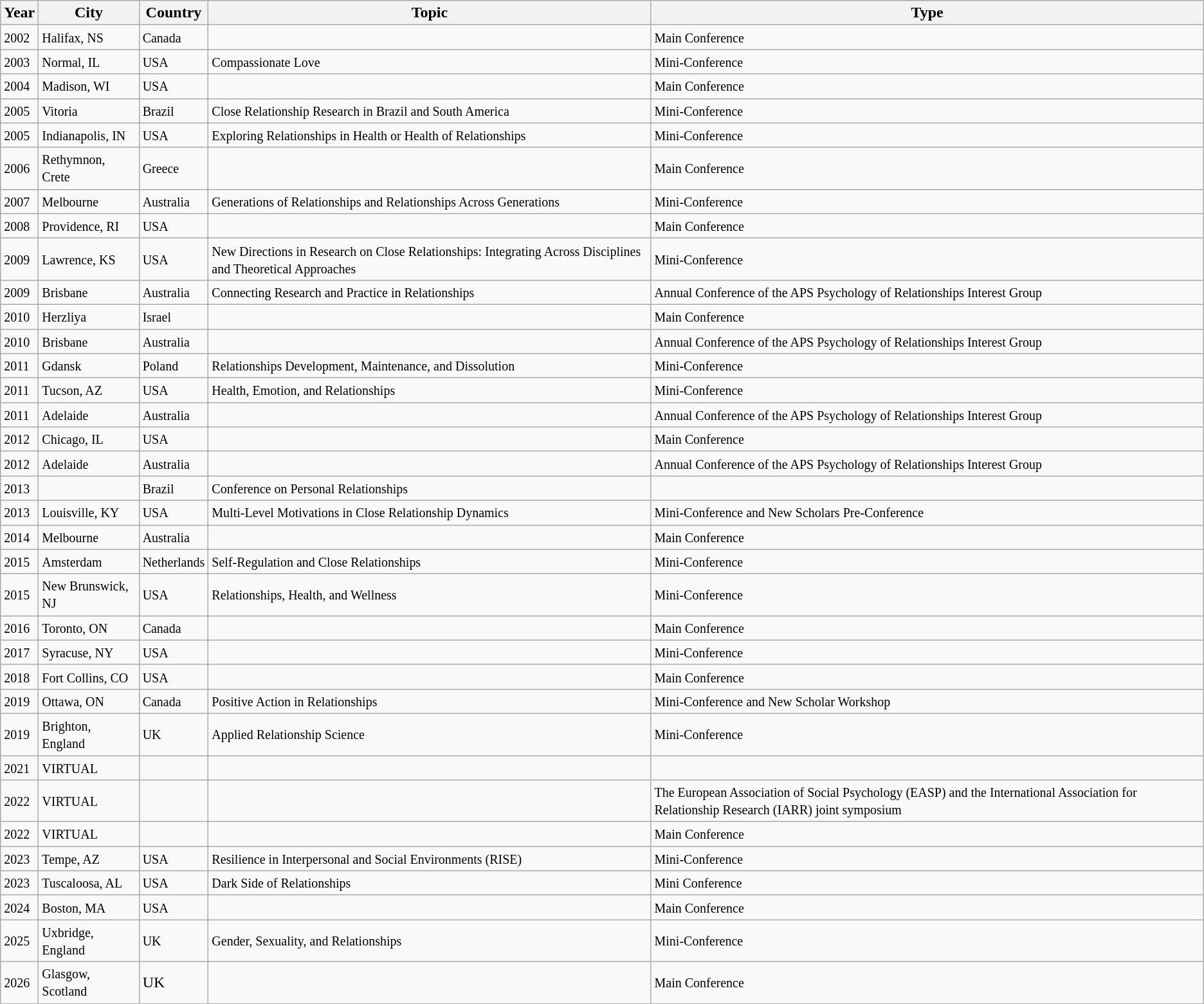<table class="wikitable">
<tr>
<th>Year</th>
<th>City</th>
<th>Country</th>
<th>Topic</th>
<th>Type</th>
</tr>
<tr>
<td><small>2002</small></td>
<td><small>Halifax, NS</small></td>
<td><small>Canada</small></td>
<td></td>
<td><small>Main Conference</small></td>
</tr>
<tr>
<td><small>2003</small></td>
<td><small>Normal, IL</small></td>
<td><small>USA</small></td>
<td><small>Compassionate Love</small></td>
<td><small>Mini-Conference</small></td>
</tr>
<tr>
<td><small>2004</small></td>
<td><small>Madison, WI</small></td>
<td><small>USA</small></td>
<td></td>
<td><small>Main Conference</small></td>
</tr>
<tr>
<td><small>2005</small></td>
<td><small>Vitoria</small></td>
<td><small>Brazil</small></td>
<td><small>Close Relationship Research in Brazil and South America</small></td>
<td><small>Mini-Conference</small></td>
</tr>
<tr>
<td><small>2005</small></td>
<td><small>Indianapolis, IN</small></td>
<td><small>USA</small></td>
<td><small>Exploring Relationships in Health or Health of Relationships</small></td>
<td><small>Mini-Conference</small></td>
</tr>
<tr>
<td><small>2006</small></td>
<td><small>Rethymnon, Crete</small></td>
<td><small>Greece</small></td>
<td></td>
<td><small>Main Conference</small></td>
</tr>
<tr>
<td><small>2007</small></td>
<td><small>Melbourne</small></td>
<td><small>Australia</small></td>
<td><small>Generations of Relationships and Relationships Across Generations</small></td>
<td><small>Mini-Conference</small></td>
</tr>
<tr>
<td><small>2008</small></td>
<td><small>Providence, RI</small></td>
<td><small>USA</small></td>
<td></td>
<td><small>Main Conference</small></td>
</tr>
<tr>
<td><small>2009</small></td>
<td><small>Lawrence, KS</small></td>
<td><small>USA</small></td>
<td><small>New Directions in Research on Close Relationships: Integrating Across Disciplines and Theoretical Approaches</small></td>
<td><small>Mini-Conference</small></td>
</tr>
<tr>
<td><small>2009</small></td>
<td><small>Brisbane</small></td>
<td><small>Australia</small></td>
<td><small>Connecting Research and Practice in Relationships</small></td>
<td><small>Annual Conference of the APS Psychology of Relationships Interest Group</small></td>
</tr>
<tr>
<td><small>2010</small></td>
<td><small>Herzliya</small></td>
<td><small>Israel</small></td>
<td></td>
<td><small>Main Conference</small></td>
</tr>
<tr>
<td><small>2010</small></td>
<td><small>Brisbane</small></td>
<td><small>Australia</small></td>
<td></td>
<td><small>Annual Conference of the APS Psychology of Relationships Interest Group</small></td>
</tr>
<tr>
<td><small>2011</small></td>
<td><small>Gdansk</small></td>
<td><small>Poland</small></td>
<td><small>Relationships Development, Maintenance, and Dissolution</small></td>
<td><small>Mini-Conference</small></td>
</tr>
<tr>
<td><small>2011</small></td>
<td><small>Tucson, AZ</small></td>
<td><small>USA</small></td>
<td><small>Health, Emotion, and Relationships</small></td>
<td><small>Mini-Conference</small></td>
</tr>
<tr>
<td><small>2011</small></td>
<td><small>Adelaide</small></td>
<td><small>Australia</small></td>
<td></td>
<td><small>Annual Conference of the APS Psychology of Relationships Interest Group</small></td>
</tr>
<tr>
<td><small>2012</small></td>
<td><small>Chicago, IL</small></td>
<td><small>USA</small></td>
<td></td>
<td><small>Main Conference</small></td>
</tr>
<tr>
<td><small>2012</small></td>
<td><small>Adelaide</small></td>
<td><small>Australia</small></td>
<td></td>
<td><small>Annual Conference of the APS Psychology of Relationships Interest Group</small></td>
</tr>
<tr>
<td><small>2013</small></td>
<td></td>
<td><small>Brazil</small></td>
<td><small>Conference on Personal Relationships</small></td>
<td></td>
</tr>
<tr>
<td><small>2013</small></td>
<td><small>Louisville, KY</small></td>
<td><small>USA</small></td>
<td><small>Multi-Level Motivations in Close Relationship Dynamics</small></td>
<td><small>Mini-Conference and New Scholars Pre-Conference</small></td>
</tr>
<tr>
<td><small>2014</small></td>
<td><small>Melbourne</small></td>
<td><small>Australia</small></td>
<td></td>
<td><small>Main Conference</small></td>
</tr>
<tr>
<td><small>2015</small></td>
<td><small>Amsterdam</small></td>
<td><small>Netherlands</small></td>
<td><small>Self-Regulation and Close Relationships</small></td>
<td><small>Mini-Conference</small></td>
</tr>
<tr>
<td><small>2015</small></td>
<td><small>New Brunswick, NJ</small></td>
<td><small>USA</small></td>
<td><small>Relationships, Health, and Wellness</small></td>
<td><small>Mini-Conference</small></td>
</tr>
<tr>
<td><small>2016</small></td>
<td><small>Toronto, ON</small></td>
<td><small>Canada</small></td>
<td></td>
<td><small>Main Conference</small></td>
</tr>
<tr>
<td><small>2017</small></td>
<td><small>Syracuse, NY</small></td>
<td><small>USA</small></td>
<td></td>
<td><small>Mini-Conference</small></td>
</tr>
<tr>
<td><small>2018</small></td>
<td><small>Fort Collins, CO</small></td>
<td><small>USA</small></td>
<td></td>
<td><small>Main Conference</small></td>
</tr>
<tr>
<td><small>2019</small></td>
<td><small>Ottawa, ON</small></td>
<td><small>Canada</small></td>
<td><small>Positive Action in Relationships</small></td>
<td><small>Mini-Conference and New Scholar Workshop</small></td>
</tr>
<tr>
<td><small>2019</small></td>
<td><small>Brighton, England</small></td>
<td><small>UK</small></td>
<td><small>Applied Relationship Science</small></td>
<td><small>Mini-Conference</small></td>
</tr>
<tr>
<td><small>2021</small></td>
<td><small>VIRTUAL</small></td>
<td></td>
<td></td>
<td></td>
</tr>
<tr>
<td><small>2022</small></td>
<td><small>VIRTUAL</small></td>
<td></td>
<td></td>
<td><small>The European Association of Social Psychology (EASP) and the International Association for Relationship Research (IARR) joint symposium</small></td>
</tr>
<tr>
<td><small>2022</small></td>
<td><small>VIRTUAL</small></td>
<td></td>
<td></td>
<td><small>Main Conference</small></td>
</tr>
<tr>
<td><small>2023</small></td>
<td><small>Tempe, AZ</small></td>
<td><small>USA</small></td>
<td><small>Resilience in Interpersonal and Social Environments (RISE)</small></td>
<td><small>Mini-Conference</small></td>
</tr>
<tr>
<td><small>2023</small></td>
<td><small>Tuscaloosa, AL</small></td>
<td><small>USA</small></td>
<td><small>Dark Side of Relationships</small></td>
<td><small>Mini Conference</small></td>
</tr>
<tr>
<td><small>2024</small></td>
<td><small>Boston, MA</small></td>
<td><small>USA</small></td>
<td></td>
<td><small>Main Conference</small></td>
</tr>
<tr>
<td><small>2025</small></td>
<td><small>Uxbridge, England</small></td>
<td><small>UK</small></td>
<td><small>Gender, Sexuality, and Relationships</small></td>
<td><small>Mini-Conference</small></td>
</tr>
<tr>
<td><small>2026</small></td>
<td><small>Glasgow, Scotland</small></td>
<td>UK</td>
<td></td>
<td><small>Main Conference</small></td>
</tr>
</table>
